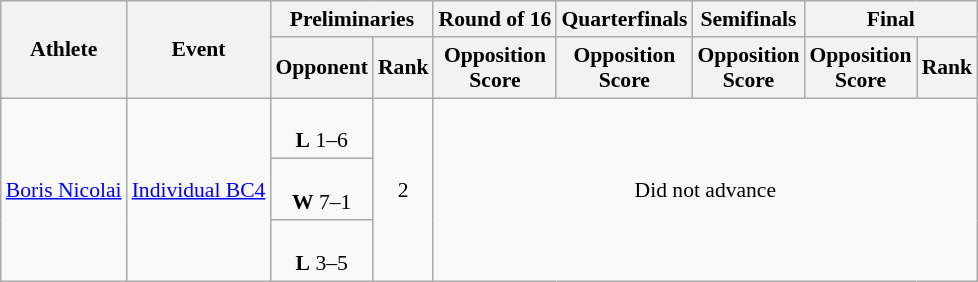<table class=wikitable style="font-size:90%">
<tr>
<th rowspan="2">Athlete</th>
<th rowspan="2">Event</th>
<th colspan="2">Preliminaries</th>
<th>Round of 16</th>
<th>Quarterfinals</th>
<th>Semifinals</th>
<th colspan="2">Final</th>
</tr>
<tr>
<th>Opponent</th>
<th>Rank</th>
<th>Opposition<br>Score</th>
<th>Opposition<br>Score</th>
<th>Opposition<br>Score</th>
<th>Opposition<br>Score</th>
<th>Rank</th>
</tr>
<tr align=center>
<td align=left rowspan="3"><a href='#'>Boris Nicolai</a></td>
<td align=left rowspan="3"><a href='#'>Individual BC4</a></td>
<td><br><strong>L</strong> 1–6</td>
<td rowspan="3">2</td>
<td rowspan="3" colspan="5">Did not advance</td>
</tr>
<tr align=center>
<td><br><strong>W</strong> 7–1</td>
</tr>
<tr align=center>
<td><br><strong>L</strong> 3–5</td>
</tr>
</table>
